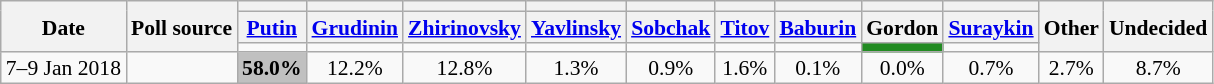<table class="wikitable" style="text-align:center; font-size:90%; line-height:14px">
<tr>
<th rowspan=3>Date</th>
<th rowspan=3>Poll source</th>
<th></th>
<th></th>
<th></th>
<th></th>
<th></th>
<th></th>
<th></th>
<th></th>
<th></th>
<th rowspan=3>Other</th>
<th rowspan=3>Undecided</th>
</tr>
<tr>
<th><a href='#'>Putin</a></th>
<th><a href='#'>Grudinin</a></th>
<th><a href='#'>Zhirinovsky</a></th>
<th><a href='#'>Yavlinsky</a></th>
<th><a href='#'>Sobchak</a></th>
<th><a href='#'>Titov</a></th>
<th><a href='#'>Baburin</a></th>
<th>Gordon</th>
<th><a href='#'>Suraykin</a></th>
</tr>
<tr>
<td bgcolor=></td>
<td bgcolor=></td>
<td bgcolor=></td>
<td bgcolor=></td>
<td bgcolor=></td>
<td bgcolor=></td>
<td bgcolor=></td>
<td bgcolor=#228B22></td>
<td bgcolor=></td>
</tr>
<tr>
<td>7–9 Jan 2018</td>
<td></td>
<td style="background:#C0C0C0"><strong>58.0%</strong></td>
<td>12.2%</td>
<td>12.8%</td>
<td>1.3%</td>
<td>0.9%</td>
<td>1.6%</td>
<td>0.1%</td>
<td>0.0%</td>
<td>0.7%</td>
<td>2.7%</td>
<td>8.7%</td>
</tr>
</table>
